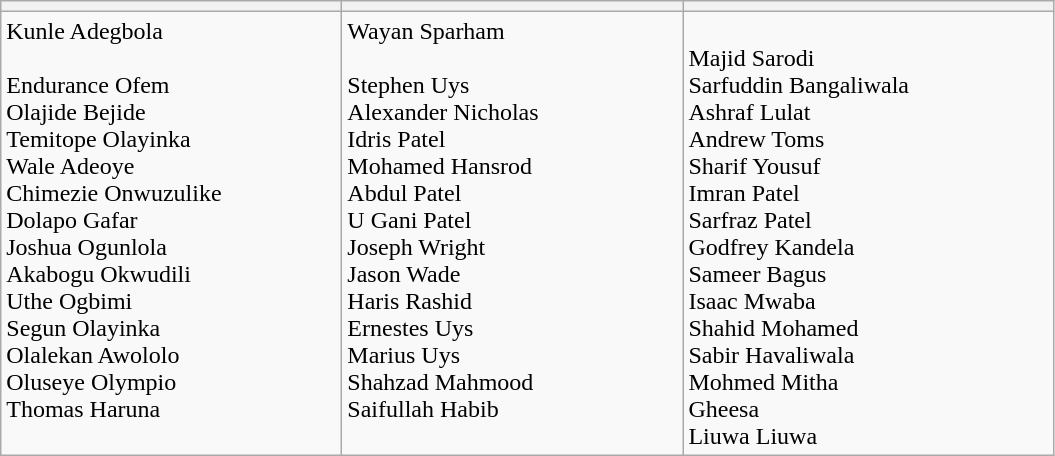<table class="wikitable">
<tr>
<th width=220></th>
<th width=220></th>
<th width=240></th>
</tr>
<tr>
<td valign=top>Kunle Adegbola<br><br>Endurance Ofem<br>
Olajide Bejide<br>
Temitope Olayinka<br>
Wale Adeoye<br>
Chimezie Onwuzulike<br>
Dolapo Gafar<br>
Joshua Ogunlola<br>
Akabogu Okwudili<br>
Uthe Ogbimi<br>
Segun Olayinka<br>
Olalekan Awololo<br>
Oluseye Olympio<br>
Thomas Haruna</td>
<td valign=top>Wayan Sparham<br><br>Stephen Uys<br>
Alexander Nicholas<br>
Idris Patel<br>
Mohamed Hansrod<br>
Abdul Patel<br>
U Gani Patel<br>
Joseph Wright<br>
Jason Wade<br>
Haris Rashid<br>
Ernestes Uys<br>
Marius Uys<br>
Shahzad Mahmood<br>
Saifullah Habib</td>
<td valign=top><br>Majid Sarodi<br>
Sarfuddin Bangaliwala<br>
Ashraf Lulat<br>
Andrew Toms<br>
Sharif Yousuf<br>
Imran Patel<br>
Sarfraz Patel<br>
Godfrey Kandela<br>
Sameer Bagus<br>
Isaac Mwaba<br>
Shahid Mohamed<br>
Sabir Havaliwala<br>
Mohmed Mitha<br>
Gheesa<br>
Liuwa Liuwa<br></td>
</tr>
</table>
